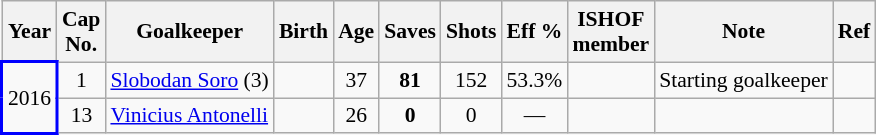<table class="wikitable sortable" style="text-align: center; font-size: 90%; margin-left: 1em;">
<tr>
<th>Year</th>
<th class="unsortable">Cap<br>No.</th>
<th>Goalkeeper</th>
<th>Birth</th>
<th>Age</th>
<th>Saves</th>
<th>Shots</th>
<th>Eff %</th>
<th>ISHOF<br>member</th>
<th>Note</th>
<th class="unsortable">Ref</th>
</tr>
<tr>
<td rowspan="2" style="border: 2px solid blue; text-align: left;">2016</td>
<td>1</td>
<td style="text-align: left;" data-sort-value="Soro, Slobodan"><a href='#'>Slobodan Soro</a> (3)</td>
<td></td>
<td>37</td>
<td><strong>81</strong></td>
<td>152</td>
<td>53.3%</td>
<td></td>
<td style="text-align: left;">Starting goalkeeper</td>
<td></td>
</tr>
<tr>
<td>13</td>
<td style="text-align: left;" data-sort-value="Antonelli, Vinicius"><a href='#'>Vinicius Antonelli</a></td>
<td></td>
<td>26</td>
<td><strong>0</strong></td>
<td>0</td>
<td>—</td>
<td></td>
<td style="text-align: left;"></td>
<td></td>
</tr>
</table>
